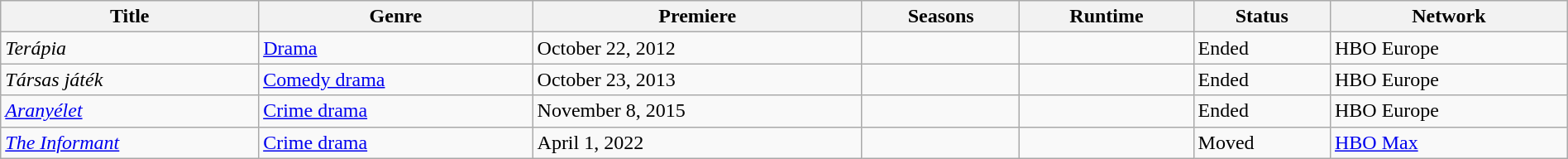<table class="wikitable sortable" style="width:100%">
<tr>
<th>Title</th>
<th>Genre</th>
<th>Premiere</th>
<th>Seasons</th>
<th>Runtime</th>
<th>Status</th>
<th>Network</th>
</tr>
<tr>
<td><em>Terápia</em></td>
<td><a href='#'>Drama</a></td>
<td>October 22, 2012</td>
<td></td>
<td></td>
<td>Ended</td>
<td>HBO Europe</td>
</tr>
<tr>
<td><em>Társas játék</em></td>
<td><a href='#'>Comedy drama</a></td>
<td>October 23, 2013</td>
<td></td>
<td></td>
<td>Ended</td>
<td>HBO Europe</td>
</tr>
<tr>
<td><em><a href='#'>Aranyélet</a></em></td>
<td><a href='#'>Crime drama</a></td>
<td>November 8, 2015</td>
<td></td>
<td></td>
<td>Ended</td>
<td>HBO Europe</td>
</tr>
<tr>
<td><em><a href='#'>The Informant</a></em></td>
<td><a href='#'>Crime drama</a></td>
<td>April 1, 2022</td>
<td></td>
<td></td>
<td>Moved</td>
<td><a href='#'>HBO Max</a></td>
</tr>
</table>
